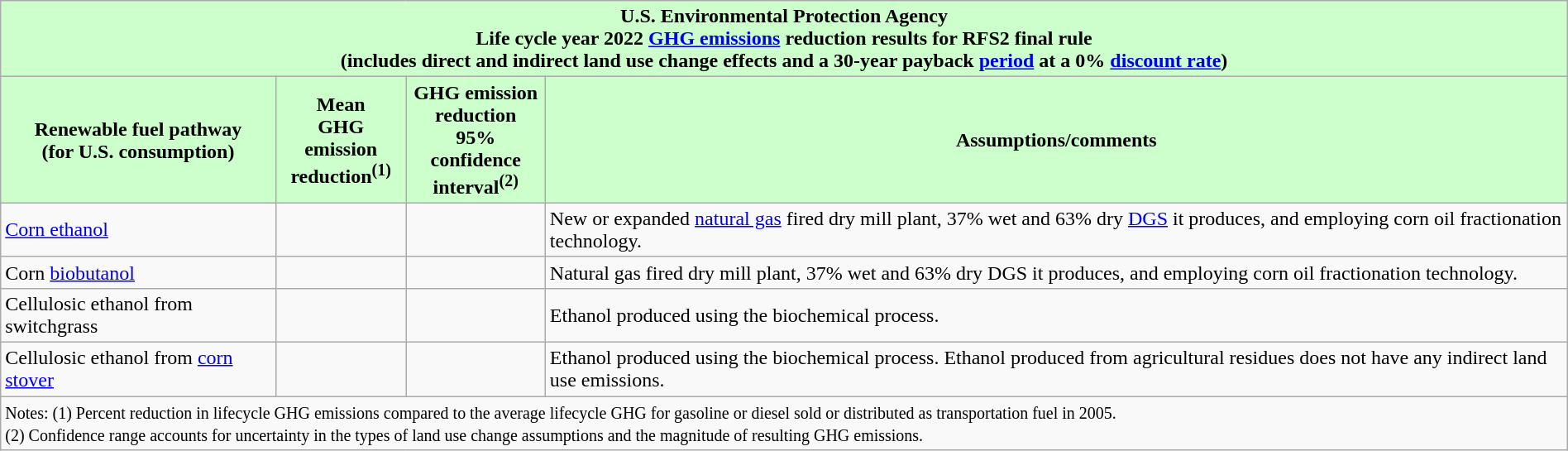<table class="wikitable" style="margin: 1em auto 1em auto">
<tr>
<th colspan="4" style="text-align:center; background:#cfc;">U.S. Environmental Protection Agency<br>Life cycle year 2022 <a href='#'>GHG emissions</a> reduction results for RFS2 final rule<br>(includes direct and indirect land use change effects and a 30-year payback <a href='#'>period</a> at a 0% <a href='#'>discount rate</a>)</th>
</tr>
<tr>
<th style="background:#cfc;">Renewable fuel pathway<br>(for U.S. consumption)</th>
<th style="background:#cfc;">Mean<br>GHG emission<br>reduction<sup>(1)</sup></th>
<th style="background:#cfc;">GHG emission<br>reduction<br>95% confidence<br>interval<sup>(2)</sup></th>
<th style="background:#cfc;">Assumptions/comments</th>
</tr>
<tr>
<td><a href='#'>Corn ethanol</a></td>
<td></td>
<td></td>
<td>New or expanded <a href='#'>natural gas</a> fired dry mill plant, 37% wet and 63% dry <a href='#'>DGS</a> it produces, and employing corn oil fractionation technology.</td>
</tr>
<tr>
<td>Corn <a href='#'>biobutanol</a></td>
<td></td>
<td></td>
<td>Natural gas fired dry mill plant, 37% wet and 63% dry DGS it produces, and employing corn oil fractionation technology.</td>
</tr>
<tr>
<td>Cellulosic ethanol from switchgrass</td>
<td></td>
<td></td>
<td>Ethanol produced using the biochemical process.</td>
</tr>
<tr>
<td>Cellulosic ethanol from <a href='#'>corn stover</a></td>
<td></td>
<td></td>
<td>Ethanol produced using the biochemical process. Ethanol produced from agricultural residues does not have any indirect land use emissions.</td>
</tr>
<tr>
<td colspan="4"><small>Notes: (1) Percent reduction in lifecycle GHG emissions compared to the average lifecycle GHG for gasoline or diesel sold or distributed as transportation fuel in 2005.<br>(2) Confidence range accounts for uncertainty in the types of land use change assumptions and the magnitude of resulting GHG emissions.</small></td>
</tr>
</table>
